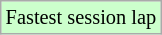<table class="wikitable sortable" style="font-size: 85%;">
<tr style="background:#ccffcc;">
<td>Fastest session lap</td>
</tr>
</table>
